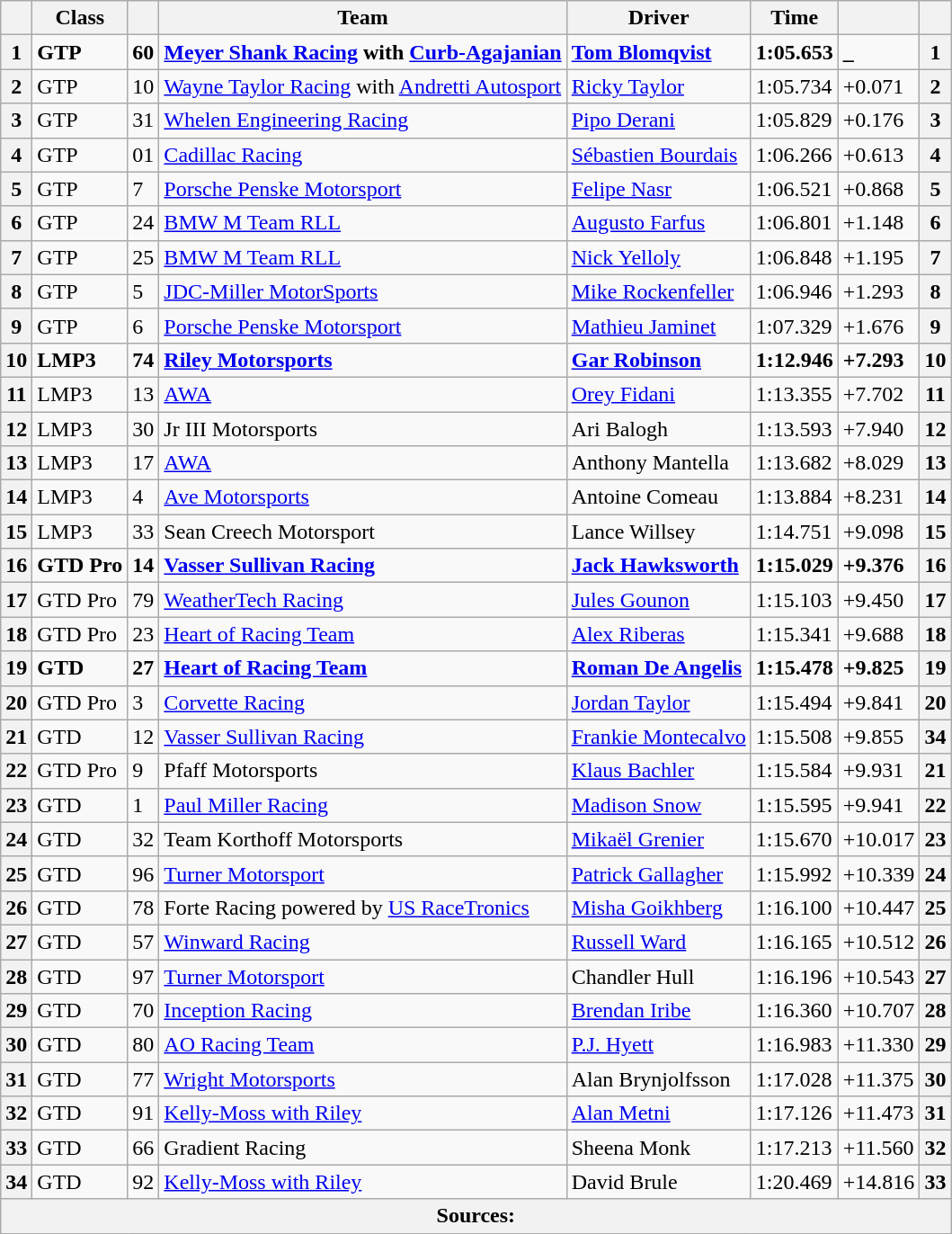<table class="wikitable">
<tr>
<th scope="col"></th>
<th scope="col">Class</th>
<th scope="col"></th>
<th scope="col">Team</th>
<th scope="col">Driver</th>
<th scope="col">Time</th>
<th scope="col"></th>
<th scope="col"></th>
</tr>
<tr>
<th scope="row">1</th>
<td><strong>GTP</strong></td>
<td><strong>60</strong></td>
<td><strong> <a href='#'>Meyer Shank Racing</a> with <a href='#'>Curb-Agajanian</a></strong></td>
<td><strong> <a href='#'>Tom Blomqvist</a></strong></td>
<td><strong>1:05.653</strong></td>
<td><strong>_</strong></td>
<th><strong>1</strong></th>
</tr>
<tr>
<th scope="row">2</th>
<td>GTP</td>
<td>10</td>
<td> <a href='#'>Wayne Taylor Racing</a> with <a href='#'>Andretti Autosport</a></td>
<td> <a href='#'>Ricky Taylor</a></td>
<td>1:05.734</td>
<td>+0.071</td>
<th>2</th>
</tr>
<tr>
<th scope="row">3</th>
<td>GTP</td>
<td>31</td>
<td> <a href='#'>Whelen Engineering Racing</a></td>
<td> <a href='#'>Pipo Derani</a></td>
<td>1:05.829</td>
<td>+0.176</td>
<th>3</th>
</tr>
<tr>
<th scope="row">4</th>
<td>GTP</td>
<td>01</td>
<td> <a href='#'>Cadillac Racing</a></td>
<td> <a href='#'>Sébastien Bourdais</a></td>
<td>1:06.266</td>
<td>+0.613</td>
<th>4</th>
</tr>
<tr>
<th scope="row">5</th>
<td>GTP</td>
<td>7</td>
<td> <a href='#'>Porsche Penske Motorsport</a></td>
<td> <a href='#'>Felipe Nasr</a></td>
<td>1:06.521</td>
<td>+0.868</td>
<th>5</th>
</tr>
<tr>
<th scope="row">6</th>
<td>GTP</td>
<td>24</td>
<td> <a href='#'>BMW M Team RLL</a></td>
<td> <a href='#'>Augusto Farfus</a></td>
<td>1:06.801</td>
<td>+1.148</td>
<th>6</th>
</tr>
<tr>
<th scope="row">7</th>
<td>GTP</td>
<td>25</td>
<td> <a href='#'>BMW M Team RLL</a></td>
<td> <a href='#'>Nick Yelloly</a></td>
<td>1:06.848</td>
<td>+1.195</td>
<th><strong>7</strong></th>
</tr>
<tr>
<th scope="row">8</th>
<td>GTP</td>
<td>5</td>
<td> <a href='#'>JDC-Miller MotorSports</a></td>
<td> <a href='#'>Mike Rockenfeller</a></td>
<td>1:06.946</td>
<td>+1.293</td>
<th>8</th>
</tr>
<tr>
<th scope="row">9</th>
<td>GTP</td>
<td>6</td>
<td> <a href='#'>Porsche Penske Motorsport</a></td>
<td> <a href='#'>Mathieu Jaminet</a></td>
<td>1:07.329</td>
<td>+1.676</td>
<th>9</th>
</tr>
<tr>
<th scope="row">10</th>
<td><strong>LMP3</strong></td>
<td><strong>74</strong></td>
<td><strong> <a href='#'>Riley Motorsports</a></strong></td>
<td><strong> <a href='#'>Gar Robinson</a></strong></td>
<td><strong>1:12.946</strong></td>
<td><strong>+7.293</strong></td>
<th><strong>10</strong></th>
</tr>
<tr>
<th scope="row">11</th>
<td>LMP3</td>
<td>13</td>
<td> <a href='#'>AWA</a></td>
<td> <a href='#'>Orey Fidani</a></td>
<td>1:13.355</td>
<td>+7.702</td>
<th>11</th>
</tr>
<tr>
<th scope="row">12</th>
<td>LMP3</td>
<td>30</td>
<td> Jr III Motorsports</td>
<td> Ari Balogh</td>
<td>1:13.593</td>
<td>+7.940</td>
<th>12</th>
</tr>
<tr>
<th scope="row">13</th>
<td>LMP3</td>
<td>17</td>
<td> <a href='#'>AWA</a></td>
<td> Anthony Mantella</td>
<td>1:13.682</td>
<td>+8.029</td>
<th>13</th>
</tr>
<tr>
<th scope="row">14</th>
<td>LMP3</td>
<td>4</td>
<td> <a href='#'>Ave Motorsports</a></td>
<td> Antoine Comeau</td>
<td>1:13.884</td>
<td>+8.231</td>
<th>14</th>
</tr>
<tr>
<th scope="row">15</th>
<td>LMP3</td>
<td>33</td>
<td> Sean Creech Motorsport</td>
<td> Lance Willsey</td>
<td>1:14.751</td>
<td>+9.098</td>
<th>15</th>
</tr>
<tr>
<th scope="row">16</th>
<td><strong>GTD Pro</strong></td>
<td><strong>14</strong></td>
<td><strong> <a href='#'>Vasser Sullivan Racing</a></strong></td>
<td><strong> <a href='#'>Jack Hawksworth</a></strong></td>
<td><strong>1:15.029</strong></td>
<td><strong>+9.376</strong></td>
<th>16</th>
</tr>
<tr>
<th scope="row">17</th>
<td>GTD Pro</td>
<td>79</td>
<td> <a href='#'>WeatherTech Racing</a></td>
<td> <a href='#'>Jules Gounon</a></td>
<td>1:15.103</td>
<td>+9.450</td>
<th>17</th>
</tr>
<tr>
<th scope="row">18</th>
<td>GTD Pro</td>
<td>23</td>
<td> <a href='#'>Heart of Racing Team</a></td>
<td> <a href='#'>Alex Riberas</a></td>
<td>1:15.341</td>
<td>+9.688</td>
<th>18</th>
</tr>
<tr>
<th scope="row">19</th>
<td><strong>GTD</strong></td>
<td><strong>27</strong></td>
<td><strong> <a href='#'>Heart of Racing Team</a></strong></td>
<td><strong> <a href='#'>Roman De Angelis</a></strong></td>
<td><strong>1:15.478</strong></td>
<td><strong>+9.825</strong></td>
<th><strong>19</strong></th>
</tr>
<tr>
<th scope="row">20</th>
<td>GTD Pro</td>
<td>3</td>
<td> <a href='#'>Corvette Racing</a></td>
<td> <a href='#'>Jordan Taylor</a></td>
<td>1:15.494</td>
<td>+9.841</td>
<th>20</th>
</tr>
<tr>
<th scope="row">21</th>
<td>GTD</td>
<td>12</td>
<td> <a href='#'>Vasser Sullivan Racing</a></td>
<td> <a href='#'>Frankie Montecalvo</a></td>
<td>1:15.508</td>
<td>+9.855</td>
<th>34</th>
</tr>
<tr>
<th scope="row">22</th>
<td>GTD Pro</td>
<td>9</td>
<td> Pfaff Motorsports</td>
<td> <a href='#'>Klaus Bachler</a></td>
<td>1:15.584</td>
<td>+9.931</td>
<th>21</th>
</tr>
<tr>
<th scope="row">23</th>
<td>GTD</td>
<td>1</td>
<td> <a href='#'>Paul Miller Racing</a></td>
<td> <a href='#'>Madison Snow</a></td>
<td>1:15.595</td>
<td>+9.941</td>
<th>22</th>
</tr>
<tr>
<th scope="row">24</th>
<td>GTD</td>
<td>32</td>
<td> Team Korthoff Motorsports</td>
<td> <a href='#'>Mikaël Grenier</a></td>
<td>1:15.670</td>
<td>+10.017</td>
<th>23</th>
</tr>
<tr>
<th scope="row">25</th>
<td>GTD</td>
<td>96</td>
<td> <a href='#'>Turner Motorsport</a></td>
<td> <a href='#'>Patrick Gallagher</a></td>
<td>1:15.992</td>
<td>+10.339</td>
<th>24</th>
</tr>
<tr>
<th scope="row">26</th>
<td>GTD</td>
<td>78</td>
<td> Forte Racing powered by <a href='#'>US RaceTronics</a></td>
<td> <a href='#'>Misha Goikhberg</a></td>
<td>1:16.100</td>
<td>+10.447</td>
<th>25</th>
</tr>
<tr>
<th scope="row">27</th>
<td>GTD</td>
<td>57</td>
<td> <a href='#'>Winward Racing</a></td>
<td> <a href='#'>Russell Ward</a></td>
<td>1:16.165</td>
<td>+10.512</td>
<th>26</th>
</tr>
<tr>
<th scope="row">28</th>
<td>GTD</td>
<td>97</td>
<td> <a href='#'>Turner Motorsport</a></td>
<td> Chandler Hull</td>
<td>1:16.196</td>
<td>+10.543</td>
<th>27</th>
</tr>
<tr>
<th>29</th>
<td>GTD</td>
<td>70</td>
<td> <a href='#'>Inception Racing</a></td>
<td> <a href='#'>Brendan Iribe</a></td>
<td>1:16.360</td>
<td>+10.707</td>
<th>28</th>
</tr>
<tr>
<th>30</th>
<td>GTD</td>
<td>80</td>
<td> <a href='#'>AO Racing Team</a></td>
<td> <a href='#'>P.J. Hyett</a></td>
<td>1:16.983</td>
<td>+11.330</td>
<th>29</th>
</tr>
<tr>
<th>31</th>
<td>GTD</td>
<td>77</td>
<td> <a href='#'>Wright Motorsports</a></td>
<td> Alan Brynjolfsson</td>
<td>1:17.028</td>
<td>+11.375</td>
<th>30</th>
</tr>
<tr>
<th>32</th>
<td>GTD</td>
<td>91</td>
<td> <a href='#'>Kelly-Moss with Riley</a></td>
<td> <a href='#'>Alan Metni</a></td>
<td>1:17.126</td>
<td>+11.473</td>
<th>31</th>
</tr>
<tr>
<th>33</th>
<td>GTD</td>
<td>66</td>
<td> Gradient Racing</td>
<td> Sheena Monk</td>
<td>1:17.213</td>
<td>+11.560</td>
<th>32</th>
</tr>
<tr>
<th>34</th>
<td>GTD</td>
<td>92</td>
<td> <a href='#'>Kelly-Moss with Riley</a></td>
<td> David Brule</td>
<td>1:20.469</td>
<td>+14.816</td>
<th>33</th>
</tr>
<tr>
<th colspan="8">Sources:</th>
</tr>
<tr>
</tr>
</table>
